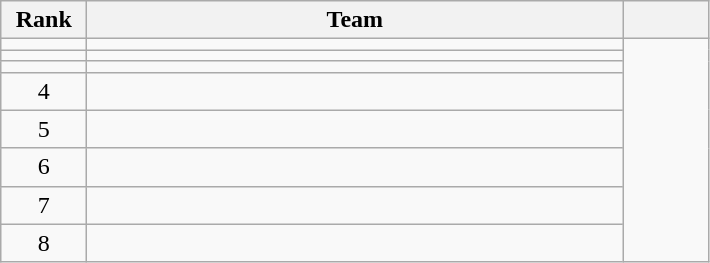<table class="wikitable" style="text-align: center;">
<tr>
<th width=50>Rank</th>
<th width=350>Team</th>
<th width=50></th>
</tr>
<tr>
<td></td>
<td align="left"></td>
<td rowspan="8"></td>
</tr>
<tr>
<td></td>
<td align="left"></td>
</tr>
<tr>
<td></td>
<td align="left"></td>
</tr>
<tr>
<td>4</td>
<td align="left"></td>
</tr>
<tr>
<td>5</td>
<td align="left"></td>
</tr>
<tr>
<td>6</td>
<td align="left"></td>
</tr>
<tr>
<td>7</td>
<td align="left"></td>
</tr>
<tr>
<td>8</td>
<td align="left"></td>
</tr>
</table>
